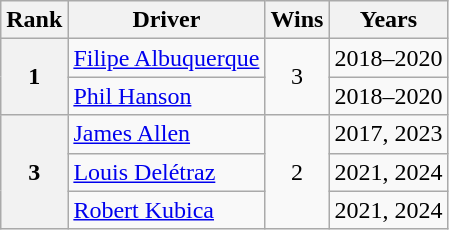<table class="wikitable">
<tr>
<th>Rank</th>
<th>Driver</th>
<th>Wins</th>
<th>Years</th>
</tr>
<tr>
<th rowspan="2">1</th>
<td> <a href='#'>Filipe Albuquerque</a></td>
<td rowspan="2" align="center">3</td>
<td>2018–2020</td>
</tr>
<tr>
<td> <a href='#'>Phil Hanson</a></td>
<td>2018–2020</td>
</tr>
<tr>
<th rowspan="3">3</th>
<td> <a href='#'>James Allen</a></td>
<td rowspan="3" align="center">2</td>
<td>2017, 2023</td>
</tr>
<tr>
<td> <a href='#'>Louis Delétraz</a></td>
<td>2021, 2024</td>
</tr>
<tr>
<td> <a href='#'>Robert Kubica</a></td>
<td>2021, 2024</td>
</tr>
</table>
